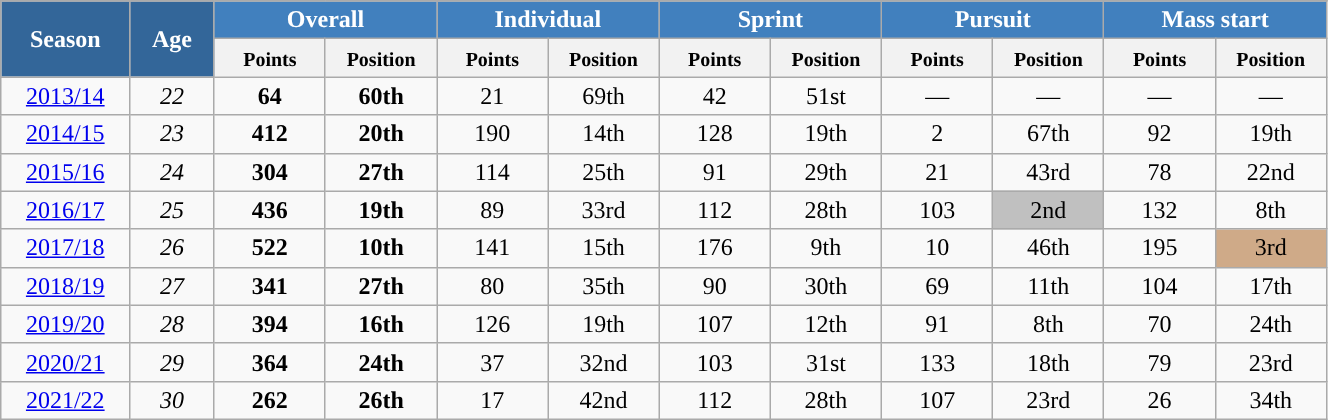<table class="wikitable" style="text-align:center;" width="70%">
<tr class="hintergrundfarbe5">
</tr>
<tr style="background:#efefef;">
<th rowspan="2" style="background-color:#369; color:white; width:65px">Season</th>
<th rowspan="2" style="background-color:#369; color:white; width:40px">Age</th>
<th colspan="2" style="background-color:#4180be; color:white; width:116px;">Overall</th>
<th colspan="2" style="background-color:#4180be; color:white; width:116px;">Individual</th>
<th colspan="2" style="background-color:#4180be; color:white; width:116px;">Sprint</th>
<th colspan="2" style="background-color:#4180be; color:white; width:116px;">Pursuit</th>
<th colspan="2" style="background-color:#4180be; color:white; width:116px;">Mass start</th>
</tr>
<tr class="hintergrundfarbe5">
<th style="width:55px;"><small>Points</small></th>
<th style="width:55px;"><small>Position</small></th>
<th style="width:55px;"><small>Points</small></th>
<th style="width:55px;"><small>Position</small></th>
<th style="width:55px;"><small>Points</small></th>
<th style="width:55px;"><small>Position</small></th>
<th style="width:55px;"><small>Points</small></th>
<th style="width:55px;"><small>Position</small></th>
<th style="width:55px;"><small>Points</small></th>
<th style="width:55px;"><small>Position</small></th>
</tr>
<tr>
<td><a href='#'>2013/14</a></td>
<td><em>22</em></td>
<td><strong>64</strong></td>
<td><strong>60th</strong></td>
<td>21</td>
<td>69th</td>
<td>42</td>
<td>51st</td>
<td>—</td>
<td>—</td>
<td>—</td>
<td>—</td>
</tr>
<tr>
<td><a href='#'>2014/15</a></td>
<td><em>23</em></td>
<td><strong>412</strong></td>
<td><strong>20th</strong></td>
<td>190</td>
<td>14th</td>
<td>128</td>
<td>19th</td>
<td>2</td>
<td>67th</td>
<td>92</td>
<td>19th</td>
</tr>
<tr>
<td><a href='#'>2015/16</a></td>
<td><em>24</em></td>
<td><strong>304</strong></td>
<td><strong>27th</strong></td>
<td>114</td>
<td>25th</td>
<td>91</td>
<td>29th</td>
<td>21</td>
<td>43rd</td>
<td>78</td>
<td>22nd</td>
</tr>
<tr>
<td><a href='#'>2016/17</a></td>
<td><em>25</em></td>
<td><strong>436</strong></td>
<td><strong>19th</strong></td>
<td>89</td>
<td>33rd</td>
<td>112</td>
<td>28th</td>
<td>103</td>
<td style="background:silver;">2nd</td>
<td>132</td>
<td>8th</td>
</tr>
<tr>
<td><a href='#'>2017/18</a></td>
<td><em>26</em></td>
<td><strong>522</strong></td>
<td><strong>10th</strong></td>
<td>141</td>
<td>15th</td>
<td>176</td>
<td>9th</td>
<td>10</td>
<td>46th</td>
<td>195</td>
<td style="background:#cfaa88;">3rd</td>
</tr>
<tr>
<td><a href='#'>2018/19</a></td>
<td><em>27</em></td>
<td><strong>341</strong></td>
<td><strong>27th</strong></td>
<td>80</td>
<td>35th</td>
<td>90</td>
<td>30th</td>
<td>69</td>
<td>11th</td>
<td>104</td>
<td>17th</td>
</tr>
<tr>
<td><a href='#'>2019/20</a></td>
<td><em>28</em></td>
<td><strong>394</strong></td>
<td><strong>16th</strong></td>
<td>126</td>
<td>19th</td>
<td>107</td>
<td>12th</td>
<td>91</td>
<td>8th</td>
<td>70</td>
<td>24th</td>
</tr>
<tr>
<td><a href='#'>2020/21</a></td>
<td><em>29</em></td>
<td><strong>364</strong></td>
<td><strong>24th</strong></td>
<td>37</td>
<td>32nd</td>
<td>103</td>
<td>31st</td>
<td>133</td>
<td>18th</td>
<td>79</td>
<td>23rd</td>
</tr>
<tr>
<td><a href='#'>2021/22</a></td>
<td><em>30</em></td>
<td><strong>262</strong></td>
<td><strong>26th</strong></td>
<td>17</td>
<td>42nd</td>
<td>112</td>
<td>28th</td>
<td>107</td>
<td>23rd</td>
<td>26</td>
<td>34th</td>
</tr>
</table>
